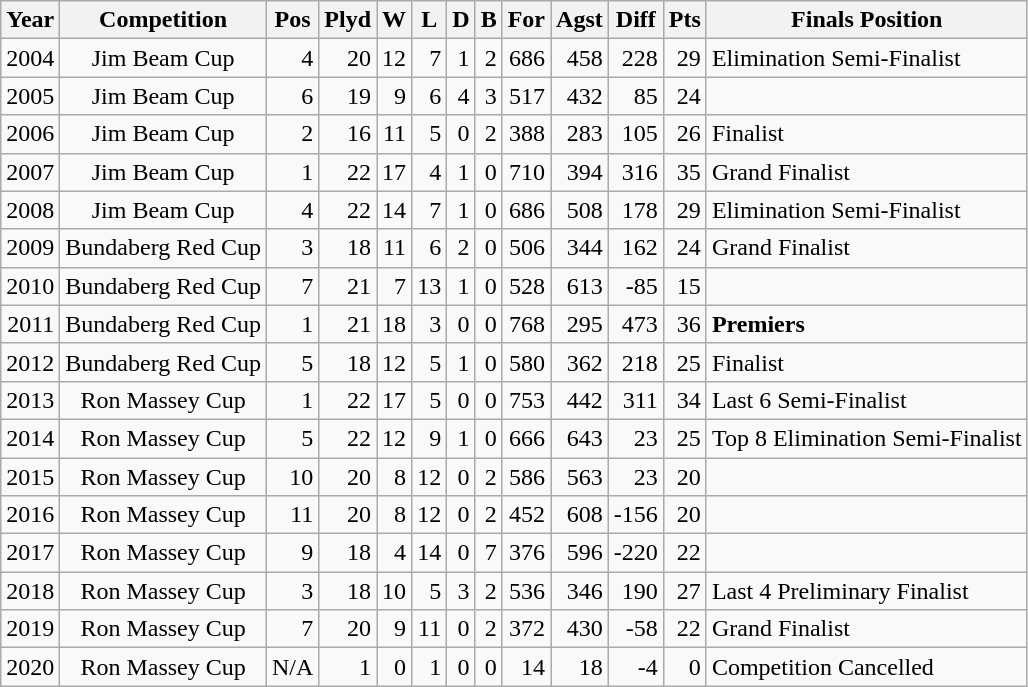<table class="wikitable" width="auto" style="text-align: right">
<tr>
<th>Year</th>
<th>Competition</th>
<th>Pos</th>
<th>Plyd</th>
<th>W</th>
<th>L</th>
<th>D</th>
<th>B</th>
<th>For</th>
<th>Agst</th>
<th>Diff</th>
<th>Pts</th>
<th>Finals Position</th>
</tr>
<tr>
<td>2004</td>
<td align=center>Jim Beam Cup</td>
<td>4</td>
<td>20</td>
<td>12</td>
<td>7</td>
<td>1</td>
<td>2</td>
<td>686</td>
<td>458</td>
<td>228</td>
<td>29</td>
<td align=left>Elimination Semi-Finalist</td>
</tr>
<tr>
<td>2005</td>
<td align=center>Jim Beam Cup</td>
<td>6</td>
<td>19</td>
<td>9</td>
<td>6</td>
<td>4</td>
<td>3</td>
<td>517</td>
<td>432</td>
<td>85</td>
<td>24</td>
<td align=left></td>
</tr>
<tr>
<td>2006</td>
<td align=center>Jim Beam Cup</td>
<td>2</td>
<td>16</td>
<td>11</td>
<td>5</td>
<td>0</td>
<td>2</td>
<td>388</td>
<td>283</td>
<td>105</td>
<td>26</td>
<td align=left>Finalist</td>
</tr>
<tr>
<td>2007</td>
<td align=center>Jim Beam Cup</td>
<td>1</td>
<td>22</td>
<td>17</td>
<td>4</td>
<td>1</td>
<td>0</td>
<td>710</td>
<td>394</td>
<td>316</td>
<td>35</td>
<td align=left>Grand Finalist</td>
</tr>
<tr>
<td>2008</td>
<td align=center>Jim Beam Cup</td>
<td>4</td>
<td>22</td>
<td>14</td>
<td>7</td>
<td>1</td>
<td>0</td>
<td>686</td>
<td>508</td>
<td>178</td>
<td>29</td>
<td align=left>Elimination Semi-Finalist</td>
</tr>
<tr>
<td>2009</td>
<td align=center>Bundaberg Red Cup</td>
<td>3</td>
<td>18</td>
<td>11</td>
<td>6</td>
<td>2</td>
<td>0</td>
<td>506</td>
<td>344</td>
<td>162</td>
<td>24</td>
<td align=left>Grand Finalist</td>
</tr>
<tr>
<td>2010</td>
<td align=center>Bundaberg Red Cup</td>
<td>7</td>
<td>21</td>
<td>7</td>
<td>13</td>
<td>1</td>
<td>0</td>
<td>528</td>
<td>613</td>
<td>-85</td>
<td>15</td>
<td align=left></td>
</tr>
<tr>
<td>2011</td>
<td align=center>Bundaberg Red Cup</td>
<td>1</td>
<td>21</td>
<td>18</td>
<td>3</td>
<td>0</td>
<td>0</td>
<td>768</td>
<td>295</td>
<td>473</td>
<td>36</td>
<td align=left><strong>Premiers</strong></td>
</tr>
<tr>
<td>2012</td>
<td align=center>Bundaberg Red Cup</td>
<td>5</td>
<td>18</td>
<td>12</td>
<td>5</td>
<td>1</td>
<td>0</td>
<td>580</td>
<td>362</td>
<td>218</td>
<td>25</td>
<td align=left>Finalist</td>
</tr>
<tr>
<td>2013</td>
<td align=center>Ron Massey Cup</td>
<td>1</td>
<td>22</td>
<td>17</td>
<td>5</td>
<td>0</td>
<td>0</td>
<td>753</td>
<td>442</td>
<td>311</td>
<td>34</td>
<td align=left>Last 6 Semi-Finalist</td>
</tr>
<tr>
<td>2014</td>
<td align=center>Ron Massey Cup</td>
<td>5</td>
<td>22</td>
<td>12</td>
<td>9</td>
<td>1</td>
<td>0</td>
<td>666</td>
<td>643</td>
<td>23</td>
<td>25</td>
<td align=left>Top 8 Elimination Semi-Finalist</td>
</tr>
<tr>
<td>2015</td>
<td align=center>Ron Massey Cup</td>
<td>10</td>
<td>20</td>
<td>8</td>
<td>12</td>
<td>0</td>
<td>2</td>
<td>586</td>
<td>563</td>
<td>23</td>
<td>20</td>
<td align=left></td>
</tr>
<tr>
<td>2016</td>
<td align=center>Ron Massey Cup</td>
<td>11</td>
<td>20</td>
<td>8</td>
<td>12</td>
<td>0</td>
<td>2</td>
<td>452</td>
<td>608</td>
<td>-156</td>
<td>20</td>
<td align=left></td>
</tr>
<tr>
<td>2017</td>
<td align=center>Ron Massey Cup</td>
<td>9</td>
<td>18</td>
<td>4</td>
<td>14</td>
<td>0</td>
<td>7</td>
<td>376</td>
<td>596</td>
<td>-220</td>
<td>22</td>
<td align=left></td>
</tr>
<tr>
<td>2018</td>
<td align=center>Ron Massey Cup</td>
<td>3</td>
<td>18</td>
<td>10</td>
<td>5</td>
<td>3</td>
<td>2</td>
<td>536</td>
<td>346</td>
<td>190</td>
<td>27</td>
<td align=left>Last 4 Preliminary Finalist</td>
</tr>
<tr>
<td>2019</td>
<td align=center>Ron Massey Cup</td>
<td>7</td>
<td>20</td>
<td>9</td>
<td>11</td>
<td>0</td>
<td>2</td>
<td>372</td>
<td>430</td>
<td>-58</td>
<td>22</td>
<td align=left>Grand Finalist</td>
</tr>
<tr>
<td>2020</td>
<td align=center>Ron Massey Cup</td>
<td>N/A</td>
<td>1</td>
<td>0</td>
<td>1</td>
<td>0</td>
<td>0</td>
<td>14</td>
<td>18</td>
<td>-4</td>
<td>0</td>
<td align=left>Competition Cancelled</td>
</tr>
</table>
